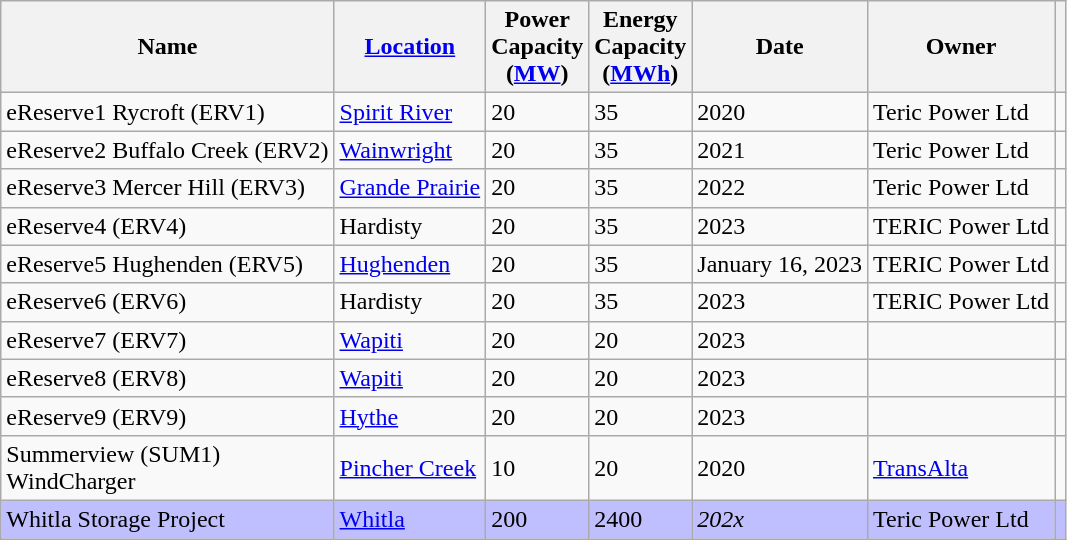<table class="wikitable sortable">
<tr>
<th>Name</th>
<th><a href='#'>Location</a></th>
<th>Power<br>Capacity<br>(<a href='#'>MW</a>)</th>
<th>Energy<br>Capacity<br>(<a href='#'>MWh</a>)</th>
<th>Date</th>
<th>Owner</th>
<th class=unsortable></th>
</tr>
<tr>
<td>eReserve1 Rycroft (ERV1)</td>
<td><a href='#'>Spirit River</a></td>
<td>20</td>
<td>35</td>
<td>2020</td>
<td>Teric Power Ltd</td>
<td></td>
</tr>
<tr>
<td>eReserve2 Buffalo Creek (ERV2)</td>
<td><a href='#'>Wainwright</a></td>
<td>20</td>
<td>35</td>
<td>2021</td>
<td>Teric Power Ltd</td>
<td></td>
</tr>
<tr>
<td>eReserve3 Mercer Hill (ERV3)</td>
<td><a href='#'>Grande Prairie</a></td>
<td>20</td>
<td>35</td>
<td>2022</td>
<td>Teric Power Ltd</td>
<td></td>
</tr>
<tr>
<td>eReserve4 (ERV4)</td>
<td>Hardisty</td>
<td>20</td>
<td>35</td>
<td>2023</td>
<td>TERIC Power Ltd</td>
<td></td>
</tr>
<tr>
<td>eReserve5 Hughenden (ERV5)</td>
<td><a href='#'>Hughenden</a></td>
<td>20</td>
<td>35</td>
<td>January 16, 2023</td>
<td>TERIC Power Ltd</td>
<td></td>
</tr>
<tr>
<td>eReserve6 (ERV6)</td>
<td>Hardisty</td>
<td>20</td>
<td>35</td>
<td>2023</td>
<td>TERIC Power Ltd</td>
<td></td>
</tr>
<tr>
<td>eReserve7 (ERV7)</td>
<td><a href='#'>Wapiti</a></td>
<td>20</td>
<td>20</td>
<td>2023</td>
<td></td>
<td></td>
</tr>
<tr>
<td>eReserve8 (ERV8)</td>
<td><a href='#'>Wapiti</a></td>
<td>20</td>
<td>20</td>
<td>2023</td>
<td></td>
<td></td>
</tr>
<tr>
<td>eReserve9 (ERV9)</td>
<td><a href='#'>Hythe</a></td>
<td>20</td>
<td>20</td>
<td>2023</td>
<td></td>
<td></td>
</tr>
<tr>
<td>Summerview (SUM1)<br>WindCharger</td>
<td><a href='#'>Pincher Creek</a></td>
<td>10</td>
<td>20</td>
<td>2020</td>
<td><a href='#'>TransAlta</a></td>
<td></td>
</tr>
<tr bgcolor="#BFBFFF">
<td>Whitla Storage Project</td>
<td><a href='#'>Whitla</a></td>
<td>200</td>
<td>2400</td>
<td><em>202x</em></td>
<td>Teric Power Ltd</td>
<td></td>
</tr>
</table>
